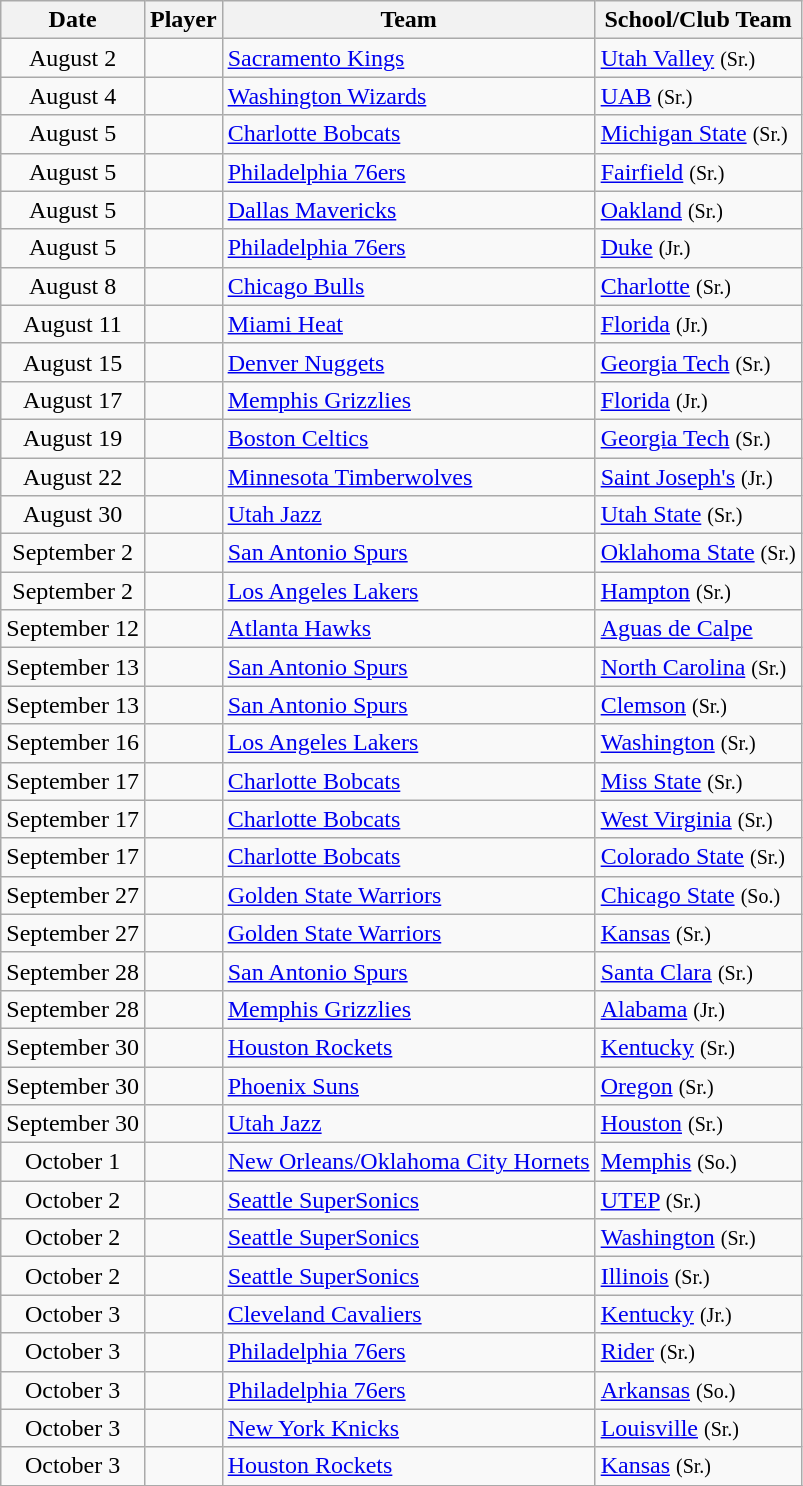<table class="wikitable sortable">
<tr>
<th>Date</th>
<th>Player</th>
<th>Team</th>
<th>School/Club Team</th>
</tr>
<tr>
<td align=center>August 2</td>
<td></td>
<td><a href='#'>Sacramento Kings</a></td>
<td><a href='#'>Utah Valley</a> <small>(Sr.)</small></td>
</tr>
<tr>
<td align=center>August 4</td>
<td></td>
<td><a href='#'>Washington Wizards</a></td>
<td><a href='#'>UAB</a> <small>(Sr.)</small></td>
</tr>
<tr>
<td align=center>August 5</td>
<td></td>
<td><a href='#'>Charlotte Bobcats</a></td>
<td><a href='#'>Michigan State</a> <small>(Sr.)</small></td>
</tr>
<tr>
<td align=center>August 5</td>
<td></td>
<td><a href='#'>Philadelphia 76ers</a></td>
<td><a href='#'>Fairfield</a> <small>(Sr.)</small></td>
</tr>
<tr>
<td align=center>August 5</td>
<td></td>
<td><a href='#'>Dallas Mavericks</a></td>
<td><a href='#'>Oakland</a> <small>(Sr.)</small></td>
</tr>
<tr>
<td align=center>August 5</td>
<td></td>
<td><a href='#'>Philadelphia 76ers</a></td>
<td><a href='#'>Duke</a> <small>(Jr.)</small></td>
</tr>
<tr>
<td align=center>August 8</td>
<td></td>
<td><a href='#'>Chicago Bulls</a></td>
<td><a href='#'>Charlotte</a> <small>(Sr.)</small></td>
</tr>
<tr>
<td align=center>August 11</td>
<td></td>
<td><a href='#'>Miami Heat</a></td>
<td><a href='#'>Florida</a> <small>(Jr.)</small></td>
</tr>
<tr>
<td align=center>August 15</td>
<td></td>
<td><a href='#'>Denver Nuggets</a></td>
<td><a href='#'>Georgia Tech</a> <small>(Sr.)</small></td>
</tr>
<tr>
<td align=center>August 17</td>
<td></td>
<td><a href='#'>Memphis Grizzlies</a></td>
<td><a href='#'>Florida</a> <small>(Jr.)</small></td>
</tr>
<tr>
<td align=center>August 19</td>
<td></td>
<td><a href='#'>Boston Celtics</a></td>
<td><a href='#'>Georgia Tech</a> <small>(Sr.)</small></td>
</tr>
<tr>
<td align=center>August 22</td>
<td></td>
<td><a href='#'>Minnesota Timberwolves</a></td>
<td><a href='#'>Saint Joseph's</a> <small>(Jr.)</small></td>
</tr>
<tr>
<td align=center>August 30</td>
<td></td>
<td><a href='#'>Utah Jazz</a></td>
<td><a href='#'>Utah State</a> <small>(Sr.)</small></td>
</tr>
<tr>
<td align=center>September 2</td>
<td></td>
<td><a href='#'>San Antonio Spurs</a></td>
<td><a href='#'>Oklahoma State</a> <small>(Sr.)</small></td>
</tr>
<tr>
<td align=center>September 2</td>
<td></td>
<td><a href='#'>Los Angeles Lakers</a></td>
<td><a href='#'>Hampton</a> <small>(Sr.)</small></td>
</tr>
<tr>
<td align=center>September 12</td>
<td></td>
<td><a href='#'>Atlanta Hawks</a></td>
<td><a href='#'>Aguas de Calpe</a></td>
</tr>
<tr>
<td align=center>September 13</td>
<td></td>
<td><a href='#'>San Antonio Spurs</a></td>
<td><a href='#'>North Carolina</a> <small>(Sr.)</small></td>
</tr>
<tr>
<td align=center>September 13</td>
<td></td>
<td><a href='#'>San Antonio Spurs</a></td>
<td><a href='#'>Clemson</a> <small>(Sr.)</small></td>
</tr>
<tr>
<td align=center>September 16</td>
<td></td>
<td><a href='#'>Los Angeles Lakers</a></td>
<td><a href='#'>Washington</a> <small>(Sr.)</small></td>
</tr>
<tr>
<td align=center>September 17</td>
<td></td>
<td><a href='#'>Charlotte Bobcats</a></td>
<td><a href='#'>Miss State</a> <small>(Sr.)</small></td>
</tr>
<tr>
<td align=center>September 17</td>
<td></td>
<td><a href='#'>Charlotte Bobcats</a></td>
<td><a href='#'>West Virginia</a> <small>(Sr.)</small></td>
</tr>
<tr>
<td align=center>September 17</td>
<td></td>
<td><a href='#'>Charlotte Bobcats</a></td>
<td><a href='#'>Colorado State</a> <small>(Sr.)</small></td>
</tr>
<tr>
<td align=center>September 27</td>
<td></td>
<td><a href='#'>Golden State Warriors</a></td>
<td><a href='#'>Chicago State</a> <small>(So.)</small></td>
</tr>
<tr>
<td align=center>September 27</td>
<td></td>
<td><a href='#'>Golden State Warriors</a></td>
<td><a href='#'>Kansas</a> <small>(Sr.)</small></td>
</tr>
<tr>
<td align=center>September 28</td>
<td></td>
<td><a href='#'>San Antonio Spurs</a></td>
<td><a href='#'>Santa Clara</a> <small>(Sr.)</small></td>
</tr>
<tr>
<td align=center>September 28</td>
<td></td>
<td><a href='#'>Memphis Grizzlies</a></td>
<td><a href='#'>Alabama</a> <small>(Jr.)</small></td>
</tr>
<tr>
<td align=center>September 30</td>
<td></td>
<td><a href='#'>Houston Rockets</a></td>
<td><a href='#'>Kentucky</a> <small>(Sr.)</small></td>
</tr>
<tr>
<td align=center>September 30</td>
<td></td>
<td><a href='#'>Phoenix Suns</a></td>
<td><a href='#'>Oregon</a> <small>(Sr.)</small></td>
</tr>
<tr>
<td align=center>September 30</td>
<td></td>
<td><a href='#'>Utah Jazz</a></td>
<td><a href='#'>Houston</a> <small>(Sr.)</small></td>
</tr>
<tr>
<td align=center>October 1</td>
<td></td>
<td><a href='#'>New Orleans/Oklahoma City Hornets</a></td>
<td><a href='#'>Memphis</a> <small>(So.)</small></td>
</tr>
<tr>
<td align=center>October 2</td>
<td></td>
<td><a href='#'>Seattle SuperSonics</a></td>
<td><a href='#'>UTEP</a> <small>(Sr.)</small></td>
</tr>
<tr>
<td align=center>October 2</td>
<td></td>
<td><a href='#'>Seattle SuperSonics</a></td>
<td><a href='#'>Washington</a> <small>(Sr.)</small></td>
</tr>
<tr>
<td align=center>October 2</td>
<td></td>
<td><a href='#'>Seattle SuperSonics</a></td>
<td><a href='#'>Illinois</a> <small>(Sr.)</small></td>
</tr>
<tr>
<td align=center>October 3</td>
<td></td>
<td><a href='#'>Cleveland Cavaliers</a></td>
<td><a href='#'>Kentucky</a> <small>(Jr.)</small></td>
</tr>
<tr>
<td align=center>October 3</td>
<td></td>
<td><a href='#'>Philadelphia 76ers</a></td>
<td><a href='#'>Rider</a> <small>(Sr.)</small></td>
</tr>
<tr>
<td align=center>October 3</td>
<td></td>
<td><a href='#'>Philadelphia 76ers</a></td>
<td><a href='#'>Arkansas</a> <small>(So.)</small></td>
</tr>
<tr>
<td align=center>October 3</td>
<td></td>
<td><a href='#'>New York Knicks</a></td>
<td><a href='#'>Louisville</a> <small>(Sr.)</small></td>
</tr>
<tr>
<td align=center>October 3</td>
<td></td>
<td><a href='#'>Houston Rockets</a></td>
<td><a href='#'>Kansas</a> <small>(Sr.)</small></td>
</tr>
<tr>
</tr>
</table>
